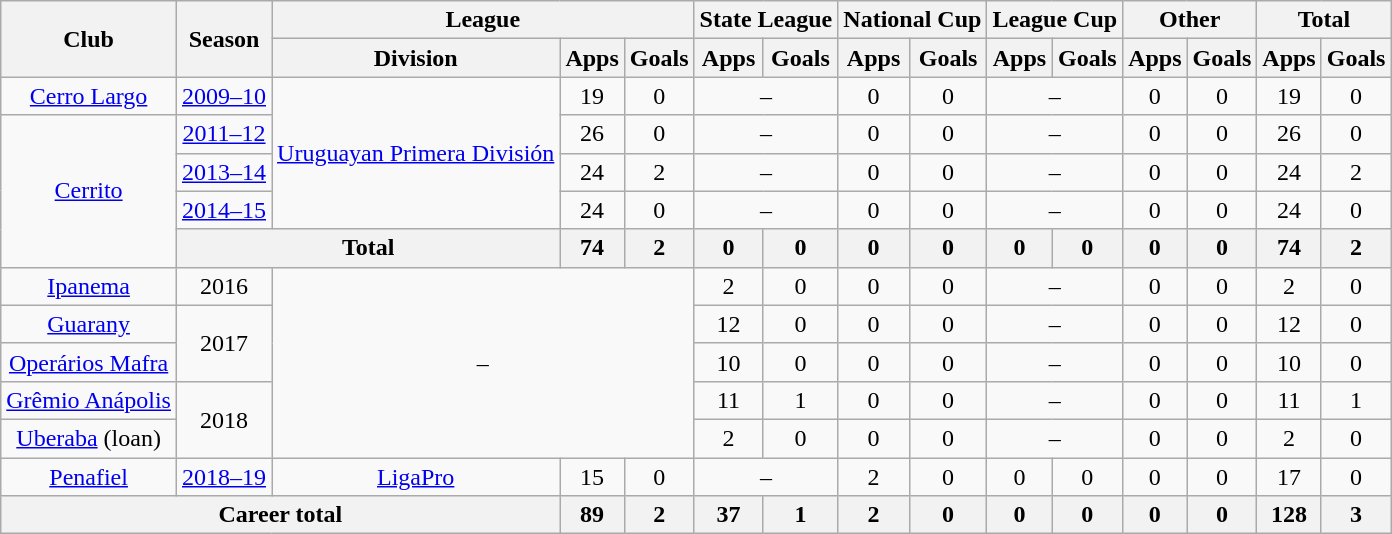<table class="wikitable" style="text-align: center">
<tr>
<th rowspan="2">Club</th>
<th rowspan="2">Season</th>
<th colspan="3">League</th>
<th colspan="2">State League</th>
<th colspan="2">National Cup</th>
<th colspan="2">League Cup</th>
<th colspan="2">Other</th>
<th colspan="2">Total</th>
</tr>
<tr>
<th>Division</th>
<th>Apps</th>
<th>Goals</th>
<th>Apps</th>
<th>Goals</th>
<th>Apps</th>
<th>Goals</th>
<th>Apps</th>
<th>Goals</th>
<th>Apps</th>
<th>Goals</th>
<th>Apps</th>
<th>Goals</th>
</tr>
<tr>
<td><a href='#'>Cerro Largo</a></td>
<td><a href='#'>2009–10</a></td>
<td rowspan="4"><a href='#'>Uruguayan Primera División</a></td>
<td>19</td>
<td>0</td>
<td colspan="2">–</td>
<td>0</td>
<td>0</td>
<td colspan="2">–</td>
<td>0</td>
<td>0</td>
<td>19</td>
<td>0</td>
</tr>
<tr>
<td rowspan="4"><a href='#'>Cerrito</a></td>
<td><a href='#'>2011–12</a></td>
<td>26</td>
<td>0</td>
<td colspan="2">–</td>
<td>0</td>
<td>0</td>
<td colspan="2">–</td>
<td>0</td>
<td>0</td>
<td>26</td>
<td>0</td>
</tr>
<tr>
<td><a href='#'>2013–14</a></td>
<td>24</td>
<td>2</td>
<td colspan="2">–</td>
<td>0</td>
<td>0</td>
<td colspan="2">–</td>
<td>0</td>
<td>0</td>
<td>24</td>
<td>2</td>
</tr>
<tr>
<td><a href='#'>2014–15</a></td>
<td>24</td>
<td>0</td>
<td colspan="2">–</td>
<td>0</td>
<td>0</td>
<td colspan="2">–</td>
<td>0</td>
<td>0</td>
<td>24</td>
<td>0</td>
</tr>
<tr>
<th colspan="2"><strong>Total</strong></th>
<th>74</th>
<th>2</th>
<th>0</th>
<th>0</th>
<th>0</th>
<th>0</th>
<th>0</th>
<th>0</th>
<th>0</th>
<th>0</th>
<th>74</th>
<th>2</th>
</tr>
<tr>
<td><a href='#'>Ipanema</a></td>
<td>2016</td>
<td colspan="3" rowspan="5">–</td>
<td>2</td>
<td>0</td>
<td>0</td>
<td>0</td>
<td colspan="2">–</td>
<td>0</td>
<td>0</td>
<td>2</td>
<td>0</td>
</tr>
<tr>
<td><a href='#'>Guarany</a></td>
<td rowspan="2">2017</td>
<td>12</td>
<td>0</td>
<td>0</td>
<td>0</td>
<td colspan="2">–</td>
<td>0</td>
<td>0</td>
<td>12</td>
<td>0</td>
</tr>
<tr>
<td><a href='#'>Operários Mafra</a></td>
<td>10</td>
<td>0</td>
<td>0</td>
<td>0</td>
<td colspan="2">–</td>
<td>0</td>
<td>0</td>
<td>10</td>
<td>0</td>
</tr>
<tr>
<td><a href='#'>Grêmio Anápolis</a></td>
<td rowspan="2">2018</td>
<td>11</td>
<td>1</td>
<td>0</td>
<td>0</td>
<td colspan="2">–</td>
<td>0</td>
<td>0</td>
<td>11</td>
<td>1</td>
</tr>
<tr>
<td><a href='#'>Uberaba</a> (loan)</td>
<td>2</td>
<td>0</td>
<td>0</td>
<td>0</td>
<td colspan="2">–</td>
<td>0</td>
<td>0</td>
<td>2</td>
<td>0</td>
</tr>
<tr>
<td><a href='#'>Penafiel</a></td>
<td><a href='#'>2018–19</a></td>
<td><a href='#'>LigaPro</a></td>
<td>15</td>
<td>0</td>
<td colspan="2">–</td>
<td>2</td>
<td>0</td>
<td>0</td>
<td>0</td>
<td>0</td>
<td>0</td>
<td>17</td>
<td>0</td>
</tr>
<tr>
<th colspan="3"><strong>Career total</strong></th>
<th>89</th>
<th>2</th>
<th>37</th>
<th>1</th>
<th>2</th>
<th>0</th>
<th>0</th>
<th>0</th>
<th>0</th>
<th>0</th>
<th>128</th>
<th>3</th>
</tr>
</table>
